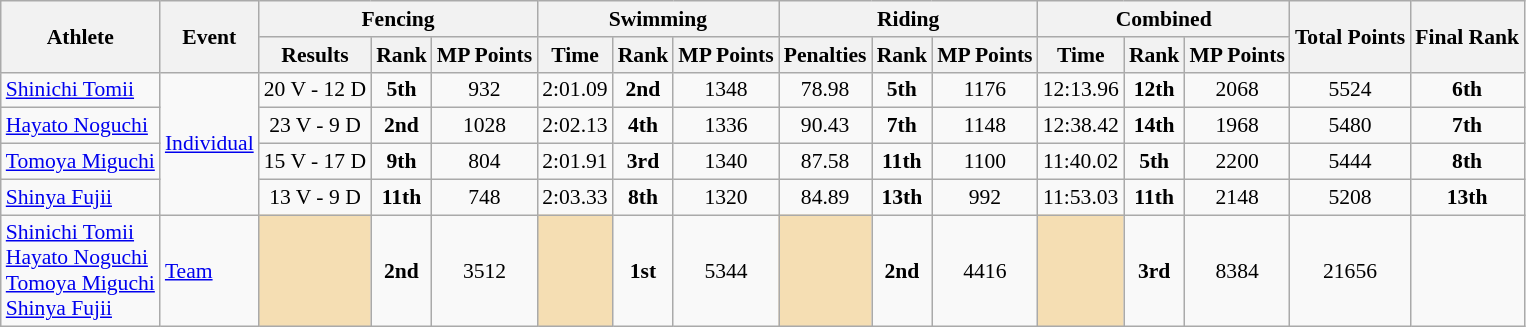<table class="wikitable" border="1" style="font-size:90%">
<tr>
<th rowspan=2>Athlete</th>
<th rowspan=2>Event</th>
<th colspan=3>Fencing</th>
<th colspan=3>Swimming</th>
<th colspan=3>Riding</th>
<th colspan=3>Combined</th>
<th rowspan=2>Total Points</th>
<th rowspan=2>Final Rank</th>
</tr>
<tr>
<th>Results</th>
<th>Rank</th>
<th>MP Points</th>
<th>Time</th>
<th>Rank</th>
<th>MP Points</th>
<th>Penalties</th>
<th>Rank</th>
<th>MP Points</th>
<th>Time</th>
<th>Rank</th>
<th>MP Points</th>
</tr>
<tr>
<td><a href='#'>Shinichi Tomii</a></td>
<td rowspan=4><a href='#'>Individual</a></td>
<td align=center>20 V - 12 D</td>
<td align=center><strong>5th</strong></td>
<td align=center>932</td>
<td align=center>2:01.09</td>
<td align=center><strong>2nd</strong></td>
<td align=center>1348</td>
<td align=center>78.98</td>
<td align=center><strong>5th</strong></td>
<td align=center>1176</td>
<td align=center>12:13.96</td>
<td align=center><strong>12th</strong></td>
<td align=center>2068</td>
<td align=center>5524</td>
<td align=center><strong>6th</strong></td>
</tr>
<tr>
<td><a href='#'>Hayato Noguchi</a></td>
<td align=center>23 V - 9 D</td>
<td align=center><strong>2nd</strong></td>
<td align=center>1028</td>
<td align=center>2:02.13</td>
<td align=center><strong>4th</strong></td>
<td align=center>1336</td>
<td align=center>90.43</td>
<td align=center><strong>7th</strong></td>
<td align=center>1148</td>
<td align=center>12:38.42</td>
<td align=center><strong>14th</strong></td>
<td align=center>1968</td>
<td align=center>5480</td>
<td align=center><strong>7th</strong></td>
</tr>
<tr>
<td><a href='#'>Tomoya Miguchi</a></td>
<td align=center>15 V - 17 D</td>
<td align=center><strong>9th</strong></td>
<td align=center>804</td>
<td align=center>2:01.91</td>
<td align=center><strong>3rd</strong></td>
<td align=center>1340</td>
<td align=center>87.58</td>
<td align=center><strong>11th</strong></td>
<td align=center>1100</td>
<td align=center>11:40.02</td>
<td align=center><strong>5th</strong></td>
<td align=center>2200</td>
<td align=center>5444</td>
<td align=center><strong>8th</strong></td>
</tr>
<tr>
<td><a href='#'>Shinya Fujii</a></td>
<td align=center>13 V - 9 D</td>
<td align=center><strong>11th</strong></td>
<td align=center>748</td>
<td align=center>2:03.33</td>
<td align=center><strong>8th</strong></td>
<td align=center>1320</td>
<td align=center>84.89</td>
<td align=center><strong>13th</strong></td>
<td align=center>992</td>
<td align=center>11:53.03</td>
<td align=center><strong>11th</strong></td>
<td align=center>2148</td>
<td align=center>5208</td>
<td align=center><strong>13th</strong></td>
</tr>
<tr>
<td><a href='#'>Shinichi Tomii</a><br><a href='#'>Hayato Noguchi</a><br><a href='#'>Tomoya Miguchi</a><br><a href='#'>Shinya Fujii</a></td>
<td><a href='#'>Team</a></td>
<td bgcolor=wheat></td>
<td align=center><strong>2nd</strong></td>
<td align=center>3512</td>
<td bgcolor=wheat></td>
<td align=center><strong>1st</strong></td>
<td align=center>5344</td>
<td bgcolor=wheat></td>
<td align=center><strong>2nd</strong></td>
<td align=center>4416</td>
<td bgcolor=wheat></td>
<td align=center><strong>3rd</strong></td>
<td align=center>8384</td>
<td align=center>21656</td>
<td align=center></td>
</tr>
</table>
